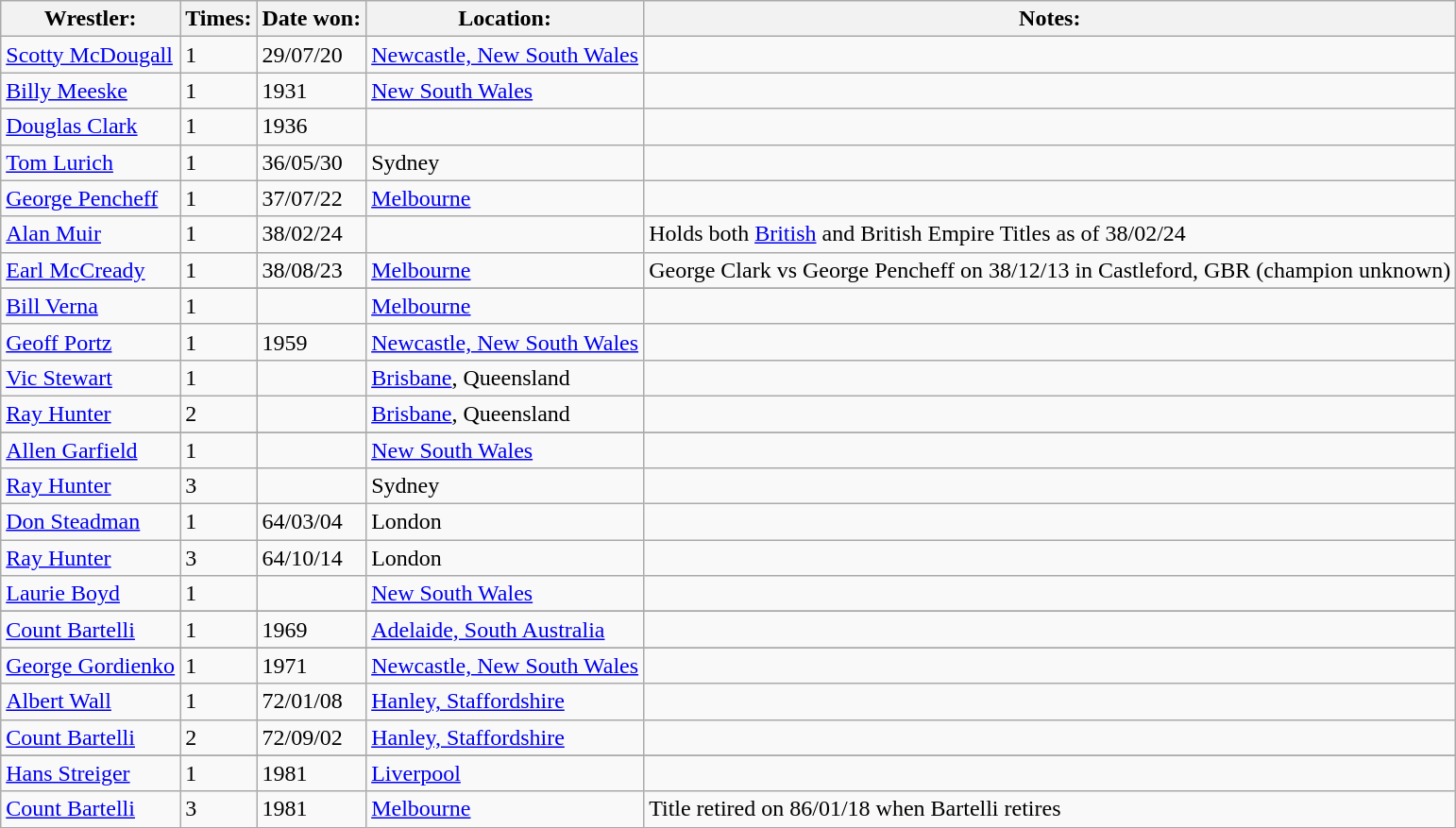<table class="wikitable">
<tr>
<th>Wrestler:</th>
<th>Times:</th>
<th>Date won:</th>
<th>Location:</th>
<th>Notes:</th>
</tr>
<tr>
<td><a href='#'>Scotty McDougall</a></td>
<td>1</td>
<td>29/07/20</td>
<td><a href='#'>Newcastle, New South Wales</a></td>
<td></td>
</tr>
<tr>
<td><a href='#'>Billy Meeske</a></td>
<td>1</td>
<td>1931</td>
<td><a href='#'>New South Wales</a></td>
<td></td>
</tr>
<tr>
<td><a href='#'>Douglas Clark</a></td>
<td>1</td>
<td>1936</td>
<td></td>
<td></td>
</tr>
<tr>
<td><a href='#'>Tom Lurich</a></td>
<td>1</td>
<td>36/05/30</td>
<td>Sydney</td>
<td></td>
</tr>
<tr>
<td><a href='#'>George Pencheff</a></td>
<td>1</td>
<td>37/07/22</td>
<td><a href='#'>Melbourne</a></td>
<td></td>
</tr>
<tr>
<td><a href='#'>Alan Muir</a></td>
<td>1</td>
<td>38/02/24</td>
<td></td>
<td>Holds both <a href='#'>British</a> and British Empire Titles as of 38/02/24</td>
</tr>
<tr>
<td><a href='#'>Earl McCready</a></td>
<td>1</td>
<td>38/08/23</td>
<td><a href='#'>Melbourne</a></td>
<td>George Clark vs George Pencheff on 38/12/13 in Castleford, GBR (champion unknown)</td>
</tr>
<tr>
</tr>
<tr>
<td><a href='#'>Bill Verna</a></td>
<td>1</td>
<td></td>
<td><a href='#'>Melbourne</a></td>
<td></td>
</tr>
<tr>
<td><a href='#'>Geoff Portz</a></td>
<td>1</td>
<td>1959</td>
<td><a href='#'>Newcastle, New South Wales</a></td>
<td></td>
</tr>
<tr>
<td><a href='#'>Vic Stewart</a></td>
<td>1</td>
<td></td>
<td><a href='#'>Brisbane</a>, Queensland</td>
<td></td>
</tr>
<tr>
<td><a href='#'>Ray Hunter</a></td>
<td>2</td>
<td></td>
<td><a href='#'>Brisbane</a>, Queensland</td>
<td></td>
</tr>
<tr>
</tr>
<tr>
<td><a href='#'>Allen Garfield</a></td>
<td>1</td>
<td></td>
<td><a href='#'>New South Wales</a></td>
<td></td>
</tr>
<tr>
<td><a href='#'>Ray Hunter</a></td>
<td>3</td>
<td></td>
<td>Sydney</td>
<td></td>
</tr>
<tr>
<td><a href='#'>Don Steadman</a></td>
<td>1</td>
<td>64/03/04</td>
<td>London</td>
<td></td>
</tr>
<tr>
<td><a href='#'>Ray Hunter</a></td>
<td>3</td>
<td>64/10/14</td>
<td>London</td>
<td></td>
</tr>
<tr>
<td><a href='#'>Laurie Boyd</a></td>
<td>1</td>
<td></td>
<td><a href='#'>New South Wales</a></td>
<td></td>
</tr>
<tr>
</tr>
<tr>
<td><a href='#'>Count Bartelli</a></td>
<td>1</td>
<td>1969</td>
<td><a href='#'>Adelaide, South Australia</a></td>
<td></td>
</tr>
<tr>
</tr>
<tr>
<td><a href='#'>George Gordienko</a></td>
<td>1</td>
<td>1971</td>
<td><a href='#'>Newcastle, New South Wales</a></td>
<td></td>
</tr>
<tr>
<td><a href='#'>Albert Wall</a></td>
<td>1</td>
<td>72/01/08</td>
<td><a href='#'>Hanley, Staffordshire</a></td>
<td></td>
</tr>
<tr>
<td><a href='#'>Count Bartelli</a></td>
<td>2</td>
<td>72/09/02</td>
<td><a href='#'>Hanley, Staffordshire</a></td>
<td></td>
</tr>
<tr>
</tr>
<tr>
<td><a href='#'>Hans Streiger</a></td>
<td>1</td>
<td>1981</td>
<td><a href='#'>Liverpool</a></td>
<td></td>
</tr>
<tr>
<td><a href='#'>Count Bartelli</a></td>
<td>3</td>
<td>1981</td>
<td><a href='#'>Melbourne</a></td>
<td>Title retired on 86/01/18 when Bartelli retires</td>
</tr>
</table>
